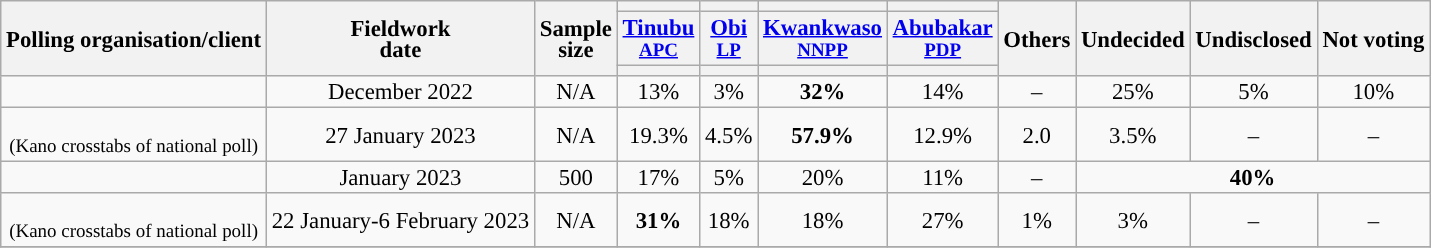<table class="wikitable" style="text-align:center;font-size:95%;line-height:14px;">
<tr>
<th rowspan="3">Polling organisation/client</th>
<th rowspan="3">Fieldwork<br>date</th>
<th rowspan="3">Sample<br>size</th>
<th></th>
<th></th>
<th></th>
<th></th>
<th rowspan="3">Others</th>
<th rowspan="3">Undecided</th>
<th rowspan="3">Undisclosed</th>
<th rowspan="3">Not voting</th>
</tr>
<tr>
<th><a href='#'>Tinubu</a><br><small><a href='#'>APC</a></small></th>
<th><a href='#'>Obi</a><br><small><a href='#'>LP</a></small></th>
<th><a href='#'>Kwankwaso</a><br><small><a href='#'>NNPP</a></small></th>
<th><a href='#'>Abubakar</a><br><small><a href='#'>PDP</a></small></th>
</tr>
<tr>
<th style="background:"></th>
<th style="background:"></th>
<th style="background:"></th>
<th style="background:"></th>
</tr>
<tr>
<td></td>
<td>December 2022</td>
<td>N/A</td>
<td>13%</td>
<td>3%</td>
<td><strong>32%</strong></td>
<td>14%</td>
<td>–</td>
<td>25%</td>
<td>5%</td>
<td>10%</td>
</tr>
<tr>
<td><br><small>(Kano crosstabs of national poll)</small></td>
<td>27 January 2023</td>
<td>N/A</td>
<td>19.3%</td>
<td>4.5%</td>
<td><strong>57.9%</strong></td>
<td>12.9%</td>
<td>2.0</td>
<td>3.5%</td>
<td>–</td>
<td>–</td>
</tr>
<tr>
<td></td>
<td>January 2023</td>
<td>500</td>
<td>17%</td>
<td>5%</td>
<td>20%</td>
<td>11%</td>
<td>–</td>
<td colspan="3" ><strong>40%</strong></td>
</tr>
<tr>
<td><br><small>(Kano crosstabs of national poll)</small></td>
<td>22 January-6 February 2023</td>
<td>N/A</td>
<td><strong>31%</strong></td>
<td>18%</td>
<td>18%</td>
<td>27%</td>
<td>1%</td>
<td>3%</td>
<td>–</td>
<td>–</td>
</tr>
<tr>
</tr>
</table>
